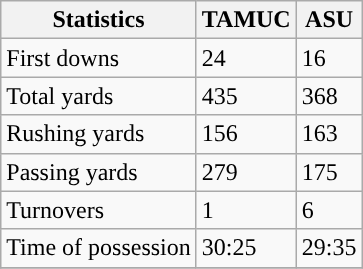<table class="wikitable" style="float: left;">
<tr>
<th>Statistics</th>
<th>TAMUC</th>
<th>ASU</th>
</tr>
<tr>
<td>First downs</td>
<td>24</td>
<td>16</td>
</tr>
<tr>
<td>Total yards</td>
<td>435</td>
<td>368</td>
</tr>
<tr>
<td>Rushing yards</td>
<td>156</td>
<td>163</td>
</tr>
<tr>
<td>Passing yards</td>
<td>279</td>
<td>175</td>
</tr>
<tr>
<td>Turnovers</td>
<td>1</td>
<td>6</td>
</tr>
<tr>
<td>Time of possession</td>
<td>30:25</td>
<td>29:35</td>
</tr>
<tr>
</tr>
</table>
